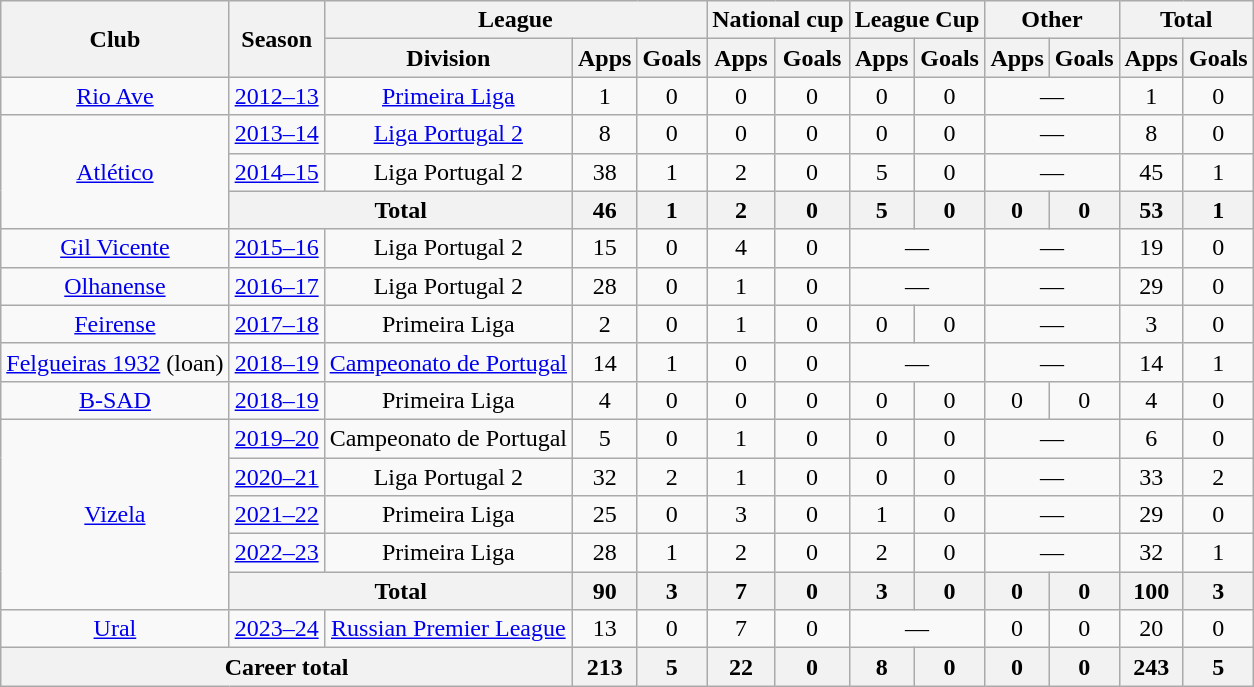<table class="wikitable" style="text-align: center;">
<tr>
<th rowspan=2>Club</th>
<th rowspan=2>Season</th>
<th colspan=3>League</th>
<th colspan=2>National cup</th>
<th colspan=2>League Cup</th>
<th colspan=2>Other</th>
<th colspan=2>Total</th>
</tr>
<tr>
<th>Division</th>
<th>Apps</th>
<th>Goals</th>
<th>Apps</th>
<th>Goals</th>
<th>Apps</th>
<th>Goals</th>
<th>Apps</th>
<th>Goals</th>
<th>Apps</th>
<th>Goals</th>
</tr>
<tr>
<td><a href='#'>Rio Ave</a></td>
<td><a href='#'>2012–13</a></td>
<td><a href='#'>Primeira Liga</a></td>
<td>1</td>
<td>0</td>
<td>0</td>
<td>0</td>
<td>0</td>
<td>0</td>
<td colspan="2">—</td>
<td>1</td>
<td>0</td>
</tr>
<tr>
<td rowspan="3"><a href='#'>Atlético</a></td>
<td><a href='#'>2013–14</a></td>
<td><a href='#'>Liga Portugal 2</a></td>
<td>8</td>
<td>0</td>
<td>0</td>
<td>0</td>
<td>0</td>
<td>0</td>
<td colspan="2">—</td>
<td>8</td>
<td>0</td>
</tr>
<tr>
<td><a href='#'>2014–15</a></td>
<td>Liga Portugal 2</td>
<td>38</td>
<td>1</td>
<td>2</td>
<td>0</td>
<td>5</td>
<td>0</td>
<td colspan="2">—</td>
<td>45</td>
<td>1</td>
</tr>
<tr>
<th colspan="2">Total</th>
<th>46</th>
<th>1</th>
<th>2</th>
<th>0</th>
<th>5</th>
<th>0</th>
<th>0</th>
<th>0</th>
<th>53</th>
<th>1</th>
</tr>
<tr>
<td><a href='#'>Gil Vicente</a></td>
<td><a href='#'>2015–16</a></td>
<td>Liga Portugal 2</td>
<td>15</td>
<td>0</td>
<td>4</td>
<td>0</td>
<td colspan="2">—</td>
<td colspan="2">—</td>
<td>19</td>
<td>0</td>
</tr>
<tr>
<td><a href='#'>Olhanense</a></td>
<td><a href='#'>2016–17</a></td>
<td>Liga Portugal 2</td>
<td>28</td>
<td>0</td>
<td>1</td>
<td>0</td>
<td colspan="2">—</td>
<td colspan="2">—</td>
<td>29</td>
<td>0</td>
</tr>
<tr>
<td><a href='#'>Feirense</a></td>
<td><a href='#'>2017–18</a></td>
<td>Primeira Liga</td>
<td>2</td>
<td>0</td>
<td>1</td>
<td>0</td>
<td>0</td>
<td>0</td>
<td colspan="2">—</td>
<td>3</td>
<td>0</td>
</tr>
<tr>
<td><a href='#'>Felgueiras 1932</a> (loan)</td>
<td><a href='#'>2018–19</a></td>
<td><a href='#'>Campeonato de Portugal</a></td>
<td>14</td>
<td>1</td>
<td>0</td>
<td>0</td>
<td colspan="2">—</td>
<td colspan="2">—</td>
<td>14</td>
<td>1</td>
</tr>
<tr>
<td><a href='#'>B-SAD</a></td>
<td><a href='#'>2018–19</a></td>
<td>Primeira Liga</td>
<td>4</td>
<td>0</td>
<td>0</td>
<td>0</td>
<td>0</td>
<td>0</td>
<td>0</td>
<td>0</td>
<td>4</td>
<td>0</td>
</tr>
<tr>
<td rowspan="5"><a href='#'>Vizela</a></td>
<td><a href='#'>2019–20</a></td>
<td>Campeonato de Portugal</td>
<td>5</td>
<td>0</td>
<td>1</td>
<td>0</td>
<td>0</td>
<td>0</td>
<td colspan="2">—</td>
<td>6</td>
<td>0</td>
</tr>
<tr>
<td><a href='#'>2020–21</a></td>
<td>Liga Portugal 2</td>
<td>32</td>
<td>2</td>
<td>1</td>
<td>0</td>
<td>0</td>
<td>0</td>
<td colspan="2">—</td>
<td>33</td>
<td>2</td>
</tr>
<tr>
<td><a href='#'>2021–22</a></td>
<td>Primeira Liga</td>
<td>25</td>
<td>0</td>
<td>3</td>
<td>0</td>
<td>1</td>
<td>0</td>
<td colspan="2">—</td>
<td>29</td>
<td>0</td>
</tr>
<tr>
<td><a href='#'>2022–23</a></td>
<td>Primeira Liga</td>
<td>28</td>
<td>1</td>
<td>2</td>
<td>0</td>
<td>2</td>
<td>0</td>
<td colspan="2">—</td>
<td>32</td>
<td>1</td>
</tr>
<tr>
<th colspan="2">Total</th>
<th>90</th>
<th>3</th>
<th>7</th>
<th>0</th>
<th>3</th>
<th>0</th>
<th>0</th>
<th>0</th>
<th>100</th>
<th>3</th>
</tr>
<tr>
<td><a href='#'>Ural</a></td>
<td><a href='#'>2023–24</a></td>
<td><a href='#'>Russian Premier League</a></td>
<td>13</td>
<td>0</td>
<td>7</td>
<td>0</td>
<td colspan="2">—</td>
<td>0</td>
<td>0</td>
<td>20</td>
<td>0</td>
</tr>
<tr>
<th colspan="3">Career total</th>
<th>213</th>
<th>5</th>
<th>22</th>
<th>0</th>
<th>8</th>
<th>0</th>
<th>0</th>
<th>0</th>
<th>243</th>
<th>5</th>
</tr>
</table>
